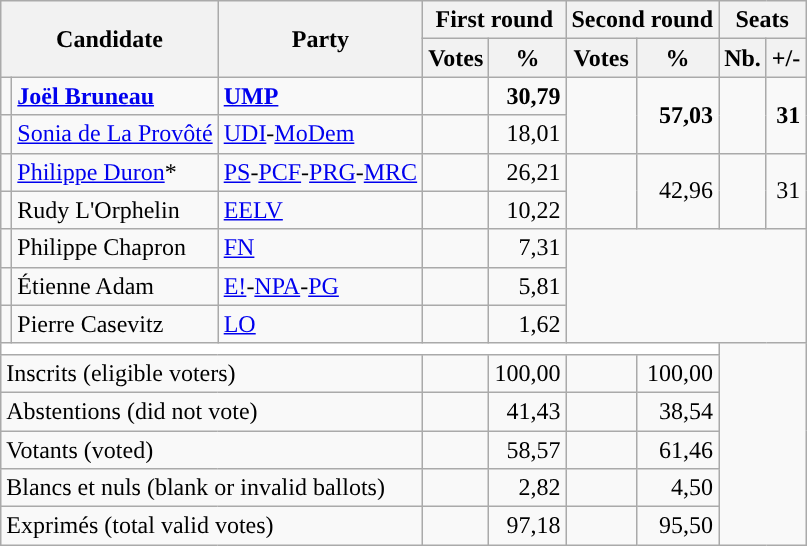<table class="wikitable centre">
<tr>
<th scope="col" rowspan=2 colspan=2>Candidate</th>
<th scope="col" rowspan=2 colspan=1>Party</th>
<th scope="col" colspan=2>First round</th>
<th scope="col" colspan=2>Second round</th>
<th scope="col" colspan=2>Seats</th>
</tr>
<tr>
<th scope="col">Votes</th>
<th scope="col">%</th>
<th scope="col">Votes</th>
<th scope="col">%</th>
<th scope="col">Nb.</th>
<th scope="col">+/-</th>
</tr>
<tr>
<td style="color:inherit;background:"></td>
<td><strong><a href='#'>Joël Bruneau</a></strong></td>
<td><strong><a href='#'>UMP</a></strong></td>
<td style="text-align: right"><strong></strong></td>
<td style="text-align: right"><strong>30,79</strong></td>
<td style="text-align: right" rowspan=2><strong></strong></td>
<td style="text-align: right" rowspan=2><strong>57,03</strong></td>
<td style="text-align: right" rowspan=2><strong></strong></td>
<td style="text-align: right" rowspan=2><strong> 31</strong></td>
</tr>
<tr>
<td style="color:inherit;background:"></td>
<td><a href='#'>Sonia de La Provôté</a></td>
<td><a href='#'>UDI</a>-<a href='#'>MoDem</a></td>
<td style="text-align: right"></td>
<td style="text-align: right">18,01</td>
</tr>
<tr>
<td style="color:inherit;background:"></td>
<td><a href='#'>Philippe Duron</a>*</td>
<td><a href='#'>PS</a>-<a href='#'>PCF</a>-<a href='#'>PRG</a>-<a href='#'>MRC</a></td>
<td style="text-align: right"></td>
<td style="text-align: right">26,21</td>
<td style="text-align: right" rowspan=2></td>
<td style="text-align: right" rowspan=2>42,96</td>
<td style="text-align: right" rowspan=2></td>
<td style="text-align: right" rowspan=2> 31</td>
</tr>
<tr>
<td style="color:inherit;background:"></td>
<td>Rudy L'Orphelin</td>
<td><a href='#'>EELV</a></td>
<td style="text-align: right"></td>
<td style="text-align: right">10,22</td>
</tr>
<tr>
<td style="color:inherit;background:"></td>
<td>Philippe Chapron</td>
<td><a href='#'>FN</a></td>
<td style="text-align: right"></td>
<td style="text-align: right">7,31</td>
<td colspan=9 rowspan=3></td>
</tr>
<tr>
<td style="color:inherit;background:"></td>
<td>Étienne Adam</td>
<td><a href='#'>E!</a>-<a href='#'>NPA</a>-<a href='#'>PG</a></td>
<td style="text-align: right"></td>
<td style="text-align: right">5,81</td>
</tr>
<tr>
<td style="color:inherit;background:"></td>
<td>Pierre Casevitz</td>
<td><a href='#'>LO</a></td>
<td style="text-align: right"></td>
<td style="text-align: right">1,62</td>
</tr>
<tr bgcolor=white>
<td colspan=7></td>
</tr>
<tr>
<td colspan=3>Inscrits (eligible voters)</td>
<td style="text-align: right"></td>
<td style="text-align: right">100,00</td>
<td style="text-align: right"></td>
<td style="text-align: right">100,00</td>
</tr>
<tr>
<td colspan=3>Abstentions (did not vote)</td>
<td style="text-align: right"></td>
<td style="text-align: right">41,43</td>
<td style="text-align: right"></td>
<td style="text-align: right">38,54</td>
</tr>
<tr>
<td colspan=3>Votants (voted)</td>
<td style="text-align: right"></td>
<td style="text-align: right">58,57</td>
<td style="text-align: right"></td>
<td style="text-align: right">61,46</td>
</tr>
<tr>
<td colspan=3>Blancs et nuls (blank or invalid ballots)</td>
<td style="text-align: right"></td>
<td style="text-align: right">2,82</td>
<td style="text-align: right"></td>
<td style="text-align: right">4,50</td>
</tr>
<tr>
<td colspan=3>Exprimés (total valid votes)</td>
<td style="text-align: right"></td>
<td style="text-align: right">97,18</td>
<td style="text-align: right"></td>
<td style="text-align: right">95,50</td>
</tr>
</table>
